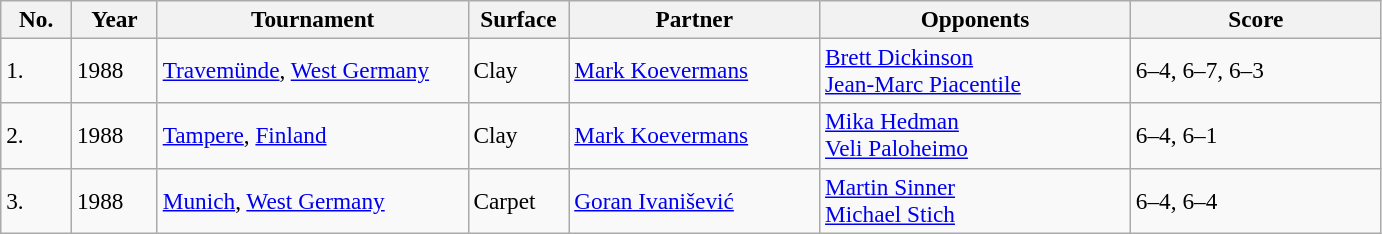<table class="sortable wikitable" style=font-size:97%>
<tr>
<th width=40>No.</th>
<th width=50>Year</th>
<th width=200>Tournament</th>
<th width=60>Surface</th>
<th width=160>Partner</th>
<th width=200>Opponents</th>
<th width=160>Score</th>
</tr>
<tr>
<td>1.</td>
<td>1988</td>
<td><a href='#'>Travemünde</a>, <a href='#'>West Germany</a></td>
<td>Clay</td>
<td> <a href='#'>Mark Koevermans</a></td>
<td> <a href='#'>Brett Dickinson</a><br> <a href='#'>Jean-Marc Piacentile</a></td>
<td>6–4, 6–7, 6–3</td>
</tr>
<tr>
<td>2.</td>
<td>1988</td>
<td><a href='#'>Tampere</a>, <a href='#'>Finland</a></td>
<td>Clay</td>
<td> <a href='#'>Mark Koevermans</a></td>
<td> <a href='#'>Mika Hedman</a><br> <a href='#'>Veli Paloheimo</a></td>
<td>6–4, 6–1</td>
</tr>
<tr>
<td>3.</td>
<td>1988</td>
<td><a href='#'>Munich</a>, <a href='#'>West Germany</a></td>
<td>Carpet</td>
<td> <a href='#'>Goran Ivanišević</a></td>
<td> <a href='#'>Martin Sinner</a><br> <a href='#'>Michael Stich</a></td>
<td>6–4, 6–4</td>
</tr>
</table>
